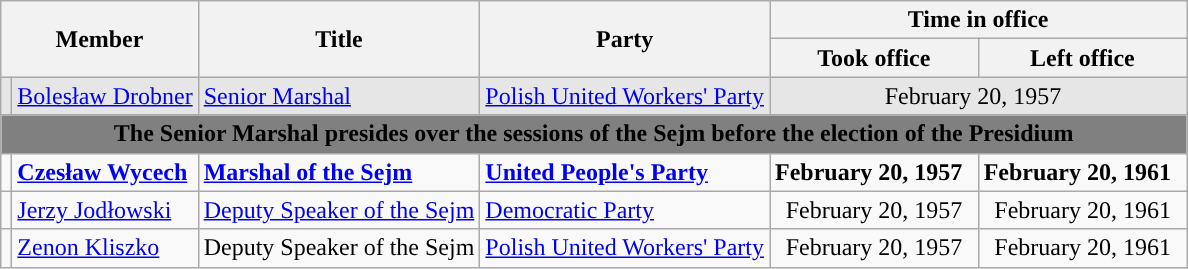<table class="wikitable">
<tr>
<th rowspan=2 colspan=2>Member</th>
<th rowspan=2>Title</th>
<th rowspan=2>Party</th>
<th colspan=3>Time in office</th>
</tr>
<tr>
<th>Took office</th>
<th>Left office</th>
</tr>
<tr style="background: #E6E6E6;">
<td style="background: "></td>
<td><a href='#'>Bolesław Drobner</a></td>
<td><a href='#'>Senior Marshal</a></td>
<td><a href='#'>Polish United Workers' Party</a></td>
<td colspan=2 align="center" style="padding-right:10px">February 20, 1957</td>
</tr>
<tr style="background: gray;">
<td colspan=6 align="center"><strong>The Senior Marshal presides over the sessions of the Sejm before the election of the Presidium</strong></td>
</tr>
<tr>
<td style="background: "></td>
<td><strong><a href='#'>Czesław Wycech</a></strong></td>
<td><strong><a href='#'>Marshal of the Sejm</a></strong></td>
<td><strong><a href='#'>United People's Party</a></strong></td>
<td align="right" style="padding-right:10px"><strong>February 20, 1957</strong></td>
<td align="right" style="padding-right:10px"><strong>February 20, 1961</strong></td>
</tr>
<tr>
<td style="background: "></td>
<td><a href='#'>Jerzy Jodłowski</a></td>
<td><a href='#'>Deputy Speaker of the Sejm</a></td>
<td><a href='#'>Democratic Party</a></td>
<td align="right" style="padding-right:10px">February 20, 1957</td>
<td align="right" style="padding-right:10px">February 20, 1961</td>
</tr>
<tr>
<td style="background: "></td>
<td><a href='#'>Zenon Kliszko</a></td>
<td>Deputy Speaker of the Sejm</td>
<td><a href='#'>Polish United Workers' Party</a></td>
<td align="right" style="padding-right:10px">February 20, 1957</td>
<td align="right" style="padding-right:10px">February 20, 1961</td>
</tr>
</table>
